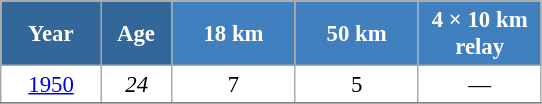<table class="wikitable" style="font-size:95%; text-align:center; border:grey solid 1px; border-collapse:collapse; background:#ffffff;">
<tr>
<th style="background-color:#369; color:white; width:60px;"> Year </th>
<th style="background-color:#369; color:white; width:40px;"> Age </th>
<th style="background-color:#4180be; color:white; width:75px;"> 18 km </th>
<th style="background-color:#4180be; color:white; width:75px;"> 50 km </th>
<th style="background-color:#4180be; color:white; width:75px;"> 4 × 10 km <br> relay </th>
</tr>
<tr>
<td><a href='#'>1950</a></td>
<td><em>24</em></td>
<td>7</td>
<td>5</td>
<td>—</td>
</tr>
<tr>
</tr>
</table>
